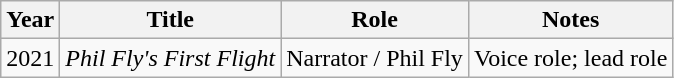<table class="wikitable">
<tr>
<th>Year</th>
<th>Title</th>
<th>Role</th>
<th>Notes</th>
</tr>
<tr>
<td>2021</td>
<td><em>Phil Fly's First Flight</em></td>
<td>Narrator / Phil Fly</td>
<td>Voice role; lead role</td>
</tr>
</table>
